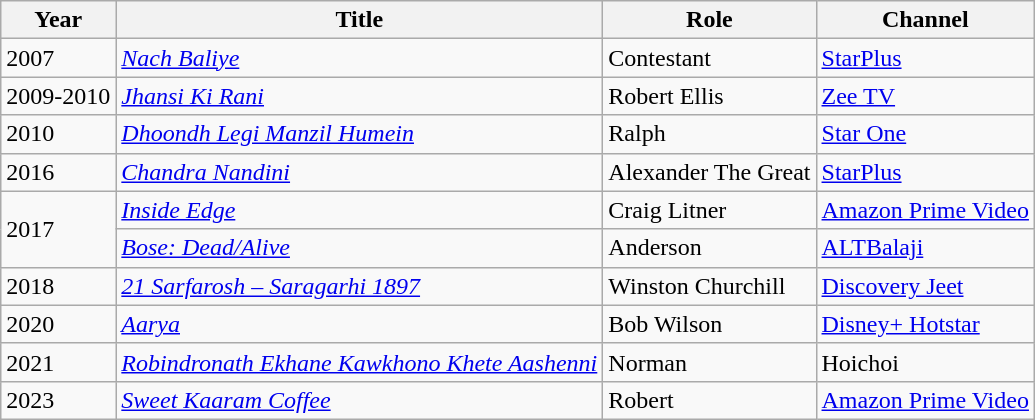<table class="wikitable">
<tr>
<th>Year</th>
<th>Title</th>
<th>Role</th>
<th>Channel</th>
</tr>
<tr>
<td>2007</td>
<td><a href='#'><em>Nach Baliye</em></a></td>
<td>Contestant</td>
<td><a href='#'>StarPlus</a></td>
</tr>
<tr>
<td>2009-2010</td>
<td><a href='#'><em>Jhansi Ki Rani</em></a></td>
<td>Robert Ellis</td>
<td><a href='#'>Zee TV</a></td>
</tr>
<tr>
<td>2010</td>
<td><a href='#'><em>Dhoondh Legi Manzil Humein</em></a></td>
<td>Ralph</td>
<td><a href='#'>Star One</a></td>
</tr>
<tr>
<td>2016</td>
<td><a href='#'><em>Chandra Nandini</em></a></td>
<td>Alexander The Great</td>
<td><a href='#'>StarPlus</a></td>
</tr>
<tr>
<td rowspan="2">2017</td>
<td><a href='#'><em>Inside Edge</em></a></td>
<td>Craig Litner</td>
<td><a href='#'>Amazon Prime Video</a></td>
</tr>
<tr>
<td><a href='#'><em>Bose: Dead/Alive</em></a></td>
<td>Anderson</td>
<td><a href='#'>ALTBalaji</a></td>
</tr>
<tr>
<td>2018</td>
<td><a href='#'><em>21 Sarfarosh – Saragarhi 1897</em></a></td>
<td>Winston Churchill</td>
<td><a href='#'>Discovery Jeet</a></td>
</tr>
<tr>
<td>2020</td>
<td><a href='#'><em>Aarya</em></a></td>
<td>Bob Wilson</td>
<td><a href='#'>Disney+ Hotstar</a></td>
</tr>
<tr>
<td>2021</td>
<td><a href='#'><em>Robindronath Ekhane Kawkhono Khete Aashenni</em></a></td>
<td>Norman</td>
<td>Hoichoi</td>
</tr>
<tr>
<td>2023</td>
<td><a href='#'><em>Sweet Kaaram Coffee</em></a></td>
<td>Robert</td>
<td><a href='#'>Amazon Prime Video</a></td>
</tr>
</table>
